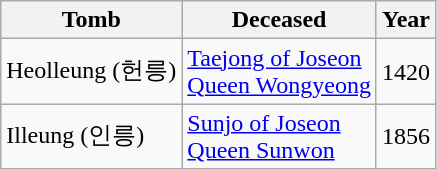<table class="wikitable">
<tr>
<th>Tomb</th>
<th>Deceased</th>
<th>Year</th>
</tr>
<tr>
<td>Heolleung (헌릉)</td>
<td><a href='#'>Taejong of Joseon</a><br> <a href='#'>Queen Wongyeong</a></td>
<td>1420</td>
</tr>
<tr>
<td>Illeung (인릉)</td>
<td><a href='#'>Sunjo of Joseon</a><br><a href='#'>Queen Sunwon</a></td>
<td>1856</td>
</tr>
</table>
